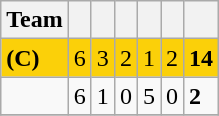<table class="wikitable">
<tr>
<th>Team</th>
<th></th>
<th></th>
<th></th>
<th></th>
<th></th>
<th></th>
</tr>
<tr style="background:#fbd009">
<td style="text-align:left;"> <strong>(C)</strong></td>
<td>6</td>
<td>3</td>
<td>2</td>
<td>1</td>
<td>2</td>
<td><strong>14</strong></td>
</tr>
<tr>
<td style="text-align:left;"></td>
<td>6</td>
<td>1</td>
<td>0</td>
<td>5</td>
<td>0</td>
<td><strong>2</strong></td>
</tr>
<tr style="text-align:center;">
</tr>
</table>
